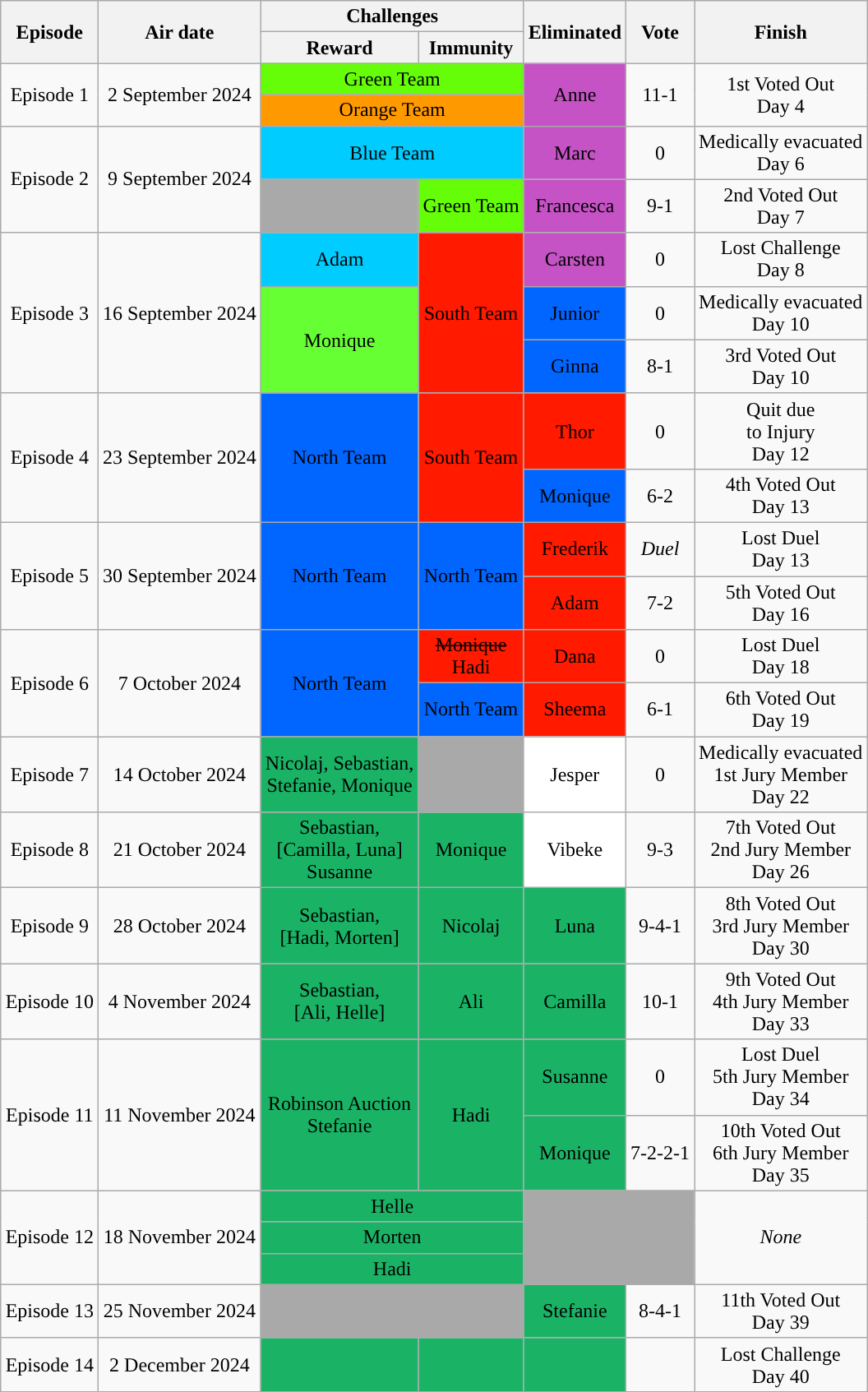<table class="wikitable" style="margin:auto; text-align:center">
<tr>
<th rowspan="2">Episode</th>
<th rowspan="2">Air date</th>
<th colspan="2">Challenges</th>
<th rowspan="2">Eliminated</th>
<th rowspan="2">Vote</th>
<th rowspan="2">Finish</th>
</tr>
<tr>
<th>Reward</th>
<th>Immunity</th>
</tr>
<tr>
<td rowspan="2">Episode 1</td>
<td rowspan="2">2 September 2024</td>
<td colspan="2" rowspan="1" bgcolor="#65fe08">Green Team</td>
<td rowspan="2" bgcolor="#c553c5">Anne</td>
<td rowspan="2">11-1</td>
<td rowspan="2">1st Voted Out<br>Day 4</td>
</tr>
<tr>
<td colspan="2" rowspan="1" bgcolor="#ff9900">Orange Team</td>
</tr>
<tr>
<td rowspan="2">Episode 2</td>
<td rowspan="2">9 September 2024</td>
<td colspan="2" rowspan="1" bgcolor="#00ccff">Blue Team</td>
<td rowspan="1" bgcolor="#c553c5">Marc</td>
<td rowspan="1">0</td>
<td rowspan="1">Medically evacuated<br>Day 6</td>
</tr>
<tr>
<td rowspan="1" bgcolor="darkgrey"></td>
<td rowspan="1" bgcolor="#65fe08">Green Team</td>
<td rowspan="1" bgcolor="#c553c5">Francesca</td>
<td rowspan="1">9-1</td>
<td rowspan="1">2nd Voted Out<br>Day 7</td>
</tr>
<tr>
<td rowspan="3">Episode 3</td>
<td rowspan="3">16 September 2024</td>
<td rowspan="1" bgcolor="#00ccff">Adam</td>
<td rowspan="3" bgcolor="#ff1a00">South Team</td>
<td rowspan="1" bgcolor="#c553c5">Carsten</td>
<td rowspan="1">0</td>
<td rowspan="1">Lost Challenge<br>Day 8</td>
</tr>
<tr>
<td rowspan="2" bgcolor="#66ff33">Monique</td>
<td rowspan="1" bgcolor="#0066ff">Junior</td>
<td rowspan="1">0</td>
<td rowspan="1">Medically evacuated<br>Day 10</td>
</tr>
<tr>
<td rowspan="1" bgcolor="#0066ff">Ginna</td>
<td rowspan="1">8-1</td>
<td rowspan="1">3rd Voted Out<br>Day 10</td>
</tr>
<tr>
<td rowspan="2">Episode 4</td>
<td rowspan="2">23 September 2024</td>
<td rowspan="2" bgcolor="#0066ff">North Team</td>
<td rowspan="2" bgcolor="#ff1a00">South Team</td>
<td rowspan="1" bgcolor="#ff1a00">Thor</td>
<td rowspan="1">0</td>
<td rowspan="1">Quit due<br>to Injury<br>Day 12</td>
</tr>
<tr>
<td rowspan="1" bgcolor="#0066ff">Monique</td>
<td rowspan="1">6-2</td>
<td>4th Voted Out<br>Day 13</td>
</tr>
<tr>
<td rowspan="2">Episode 5</td>
<td rowspan="2">30 September 2024</td>
<td rowspan="2" bgcolor="#0066ff">North Team</td>
<td rowspan="2" bgcolor="#0066ff">North Team</td>
<td rowspan="1" bgcolor="#ff1a00">Frederik</td>
<td rowspan="1"><em>Duel</em></td>
<td rowspan="1">Lost Duel<br>Day 13</td>
</tr>
<tr>
<td rowspan="1" bgcolor="#ff1a00">Adam</td>
<td rowspan="1">7-2</td>
<td rowspan="1">5th Voted Out<br>Day 16</td>
</tr>
<tr>
<td rowspan="2">Episode 6</td>
<td rowspan="2">7 October 2024</td>
<td rowspan="2" bgcolor="#0066ff">North Team</td>
<td rowspan="1" bgcolor="#ff1a00"><s>Monique</s><br>Hadi</td>
<td rowspan="1" bgcolor="#ff1a00">Dana</td>
<td rowspan="1">0</td>
<td rowspan="1">Lost Duel<br>Day 18</td>
</tr>
<tr>
<td rowspan="1" bgcolor="#0066ff">North Team</td>
<td rowspan="1" bgcolor="#ff1a00">Sheema</td>
<td rowspan="1">6-1</td>
<td rowspan="1">6th Voted Out<br>Day 19</td>
</tr>
<tr>
<td>Episode 7</td>
<td>14 October 2024</td>
<td bgcolor="#1ab366">Nicolaj, Sebastian,<br>Stefanie, Monique</td>
<td bgcolor="darkgrey"></td>
<td bgcolor="white">Jesper</td>
<td>0</td>
<td>Medically evacuated<br>1st Jury Member<br>Day 22</td>
</tr>
<tr>
<td>Episode 8</td>
<td>21 October 2024</td>
<td bgcolor="#1ab366">Sebastian,<br> [Camilla, Luna]<br>Susanne</td>
<td bgcolor="#1ab366">Monique</td>
<td bgcolor="white">Vibeke</td>
<td>9-3</td>
<td>7th Voted Out<br>2nd Jury Member<br>Day 26</td>
</tr>
<tr>
<td>Episode 9</td>
<td>28 October 2024</td>
<td bgcolor="#1ab366">Sebastian,<br> [Hadi, Morten]</td>
<td bgcolor="#1ab366">Nicolaj</td>
<td bgcolor="#1ab366">Luna</td>
<td>9-4-1</td>
<td>8th Voted Out<br>3rd Jury Member<br>Day 30</td>
</tr>
<tr>
<td>Episode 10</td>
<td>4 November 2024</td>
<td bgcolor="#1ab366">Sebastian, <br>[Ali, Helle]</td>
<td bgcolor="#1ab366">Ali</td>
<td bgcolor="#1ab366">Camilla</td>
<td>10-1</td>
<td>9th Voted Out<br>4th Jury Member<br>Day 33</td>
</tr>
<tr>
<td rowspan="2">Episode 11</td>
<td rowspan="2">11 November 2024</td>
<td rowspan="2" bgcolor="#1ab366">Robinson Auction<br>Stefanie</td>
<td rowspan="2" bgcolor="#1ab366">Hadi</td>
<td rowspan="1" bgcolor="#1ab366">Susanne</td>
<td rowspan="1">0</td>
<td rowspan="1">Lost Duel<br>5th Jury Member<br>Day 34</td>
</tr>
<tr>
<td rowspan="1" bgcolor="#1ab366">Monique</td>
<td rowspan="1">7-2-2-1</td>
<td rowspan="1">10th Voted Out<br>6th Jury Member<br>Day 35</td>
</tr>
<tr>
<td rowspan="3">Episode 12</td>
<td rowspan="3">18 November 2024</td>
<td rowspan="1" colspan="2" bgcolor="#1ab366">Helle</td>
<td rowspan="3" bgcolor="darkgrey"></td>
<td rowspan="3" bgcolor="darkgrey"></td>
<td rowspan="3"><em>None</em></td>
</tr>
<tr>
<td rowspan="1" colspan="2" bgcolor="#1ab366">Morten</td>
</tr>
<tr>
<td rowspan="1" colspan="2" bgcolor="#1ab366">Hadi</td>
</tr>
<tr>
<td>Episode 13</td>
<td>25 November 2024</td>
<td colspan="2" bgcolor="darkgrey"></td>
<td bgcolor="#1ab366">Stefanie</td>
<td>8-4-1</td>
<td>11th Voted Out<br>Day 39</td>
</tr>
<tr>
<td>Episode 14</td>
<td>2 December 2024</td>
<td bgcolor="#1ab366"></td>
<td bgcolor="#1ab366"></td>
<td bgcolor="#1ab366"></td>
<td></td>
<td>Lost Challenge<br>Day 40</td>
</tr>
<tr>
</tr>
</table>
